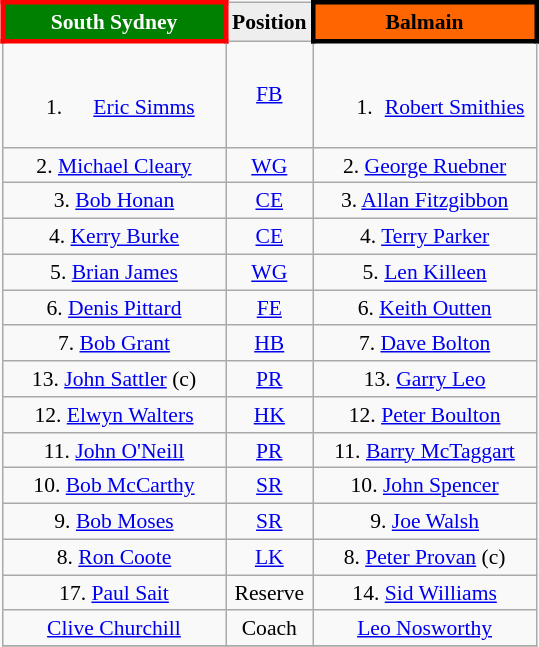<table align="right" class="wikitable" style="font-size:90%; margin-left:1em">
<tr bgcolor="#FF0033">
<th style="width:140px; border:3px solid red; background: green; color: white">South Sydney</th>
<th style="width:40px; text-align:center; background:#eee; color:black;">Position</th>
<th style="width:140px; border:3px solid black; background: #f60; color: black">Balmain</th>
</tr>
<tr align=center>
<td><br><ol><li><a href='#'>Eric Simms</a></li></ol></td>
<td><a href='#'>FB</a></td>
<td><br><ol><li><a href='#'>Robert Smithies</a></li></ol></td>
</tr>
<tr align=center>
<td>2. <a href='#'>Michael Cleary</a></td>
<td><a href='#'>WG</a></td>
<td>2. <a href='#'>George Ruebner</a></td>
</tr>
<tr align=center>
<td>3. <a href='#'>Bob Honan</a></td>
<td><a href='#'>CE</a></td>
<td>3. <a href='#'>Allan Fitzgibbon</a></td>
</tr>
<tr align=center>
<td>4. <a href='#'>Kerry Burke</a></td>
<td><a href='#'>CE</a></td>
<td>4. <a href='#'>Terry Parker</a></td>
</tr>
<tr align=center>
<td>5. <a href='#'>Brian James</a></td>
<td><a href='#'>WG</a></td>
<td>5. <a href='#'>Len Killeen</a></td>
</tr>
<tr align=center>
<td>6. <a href='#'>Denis Pittard</a></td>
<td><a href='#'>FE</a></td>
<td>6. <a href='#'>Keith Outten</a></td>
</tr>
<tr align=center>
<td>7. <a href='#'>Bob Grant</a></td>
<td><a href='#'>HB</a></td>
<td>7. <a href='#'>Dave Bolton</a></td>
</tr>
<tr align=center>
<td>13. <a href='#'>John Sattler</a> (c)</td>
<td><a href='#'>PR</a></td>
<td>13. <a href='#'>Garry Leo</a></td>
</tr>
<tr align=center>
<td>12. <a href='#'>Elwyn Walters</a></td>
<td><a href='#'>HK</a></td>
<td>12. <a href='#'>Peter Boulton</a></td>
</tr>
<tr align=center>
<td>11. <a href='#'>John O'Neill</a></td>
<td><a href='#'>PR</a></td>
<td>11. <a href='#'>Barry McTaggart</a></td>
</tr>
<tr align=center>
<td>10. <a href='#'>Bob McCarthy</a></td>
<td><a href='#'>SR</a></td>
<td>10. <a href='#'>John Spencer</a></td>
</tr>
<tr align=center>
<td>9. <a href='#'>Bob Moses</a></td>
<td><a href='#'>SR</a></td>
<td>9. <a href='#'>Joe Walsh</a></td>
</tr>
<tr align=center>
<td>8. <a href='#'>Ron Coote</a></td>
<td><a href='#'>LK</a></td>
<td>8. <a href='#'>Peter Provan</a> (c)</td>
</tr>
<tr align=center>
<td>17. <a href='#'>Paul Sait</a></td>
<td>Reserve</td>
<td>14. <a href='#'>Sid Williams</a></td>
</tr>
<tr align=center>
<td><a href='#'>Clive Churchill</a></td>
<td>Coach</td>
<td><a href='#'>Leo Nosworthy</a></td>
</tr>
<tr>
</tr>
</table>
